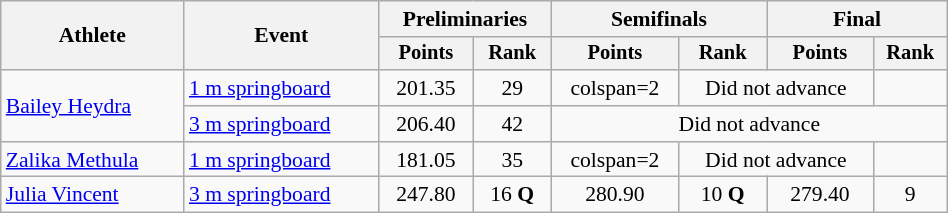<table class="wikitable" style="text-align:center; font-size:90%; width:50%;">
<tr>
<th rowspan=2>Athlete</th>
<th rowspan=2>Event</th>
<th colspan=2>Preliminaries</th>
<th colspan=2>Semifinals</th>
<th colspan=2>Final</th>
</tr>
<tr style="font-size:95%">
<th>Points</th>
<th>Rank</th>
<th>Points</th>
<th>Rank</th>
<th>Points</th>
<th>Rank</th>
</tr>
<tr>
<td align=left rowspan=2><a href='#'>Bailey Heydra</a></td>
<td align=left><a href='#'>1 m springboard</a></td>
<td>201.35</td>
<td>29</td>
<td>colspan=2 </td>
<td colspan=2>Did not advance</td>
</tr>
<tr>
<td align=left><a href='#'>3 m springboard</a></td>
<td>206.40</td>
<td>42</td>
<td colspan=4>Did not advance</td>
</tr>
<tr>
<td align=left><a href='#'>Zalika Methula</a></td>
<td align=left><a href='#'>1 m springboard</a></td>
<td>181.05</td>
<td>35</td>
<td>colspan=2 </td>
<td colspan=2>Did not advance</td>
</tr>
<tr>
<td align=left><a href='#'>Julia Vincent</a></td>
<td align=left><a href='#'>3 m springboard</a></td>
<td>247.80</td>
<td>16 <strong>Q</strong></td>
<td>280.90</td>
<td>10 <strong>Q</strong></td>
<td>279.40</td>
<td>9</td>
</tr>
</table>
